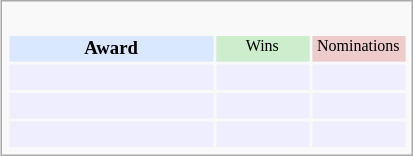<table class="infobox" style="width: 22em; text-align: left; font-size: 78%; vertical-align: middle;">
<tr>
<td colspan="3" style="text-align:center;"> <br> </td>
</tr>
<tr style="background:#d9e8ff; text-align:center;">
<th style="vertical-align: middle;">Award</th>
<td style="background:#cec; font-size:8pt; width:60px;">Wins</td>
<td style="background:#ecc; font-size:8pt; width:60px;">Nominations</td>
</tr>
<tr style="background:#eef;">
<td style="text-align:center;"><br></td>
<td></td>
<td></td>
</tr>
<tr style="background:#eef;">
<td style="text-align:center;"><br></td>
<td></td>
<td></td>
</tr>
<tr style="background:#eef;">
<td style="text-align:center;"><br></td>
<td></td>
<td></td>
</tr>
</table>
